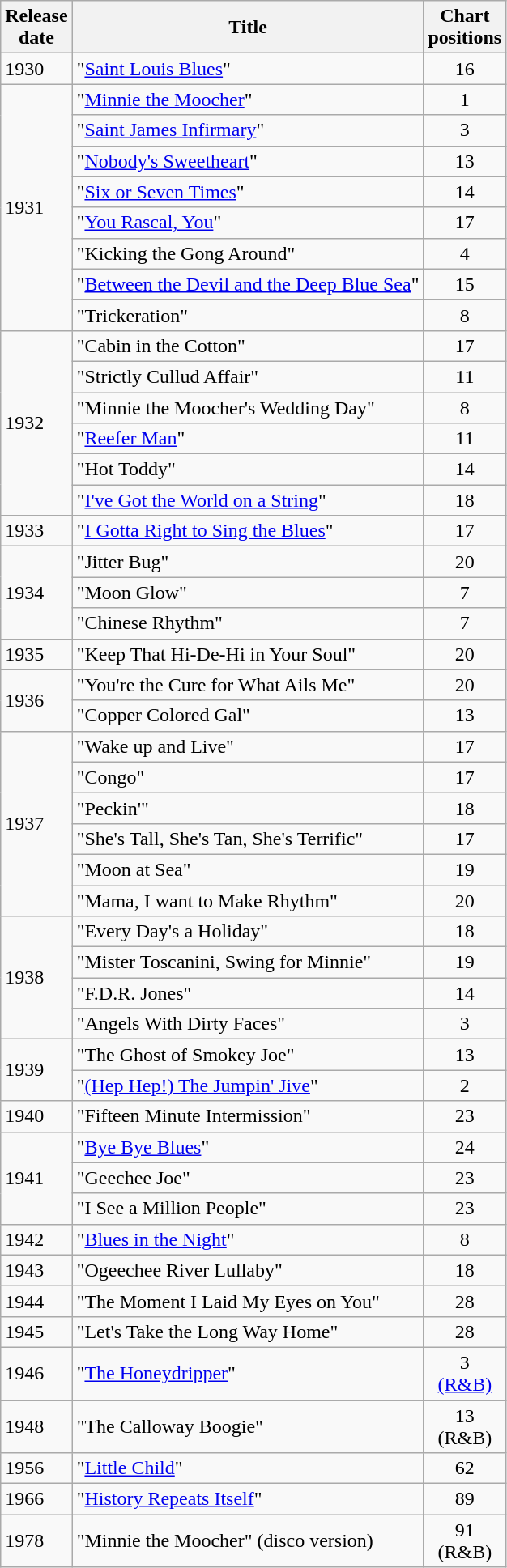<table class="wikitable">
<tr>
<th>Release<br>date</th>
<th>Title</th>
<th>Chart<br>positions<br></th>
</tr>
<tr>
<td>1930</td>
<td>"<a href='#'>Saint Louis Blues</a>"</td>
<td style="text-align:center;">16</td>
</tr>
<tr>
<td rowspan="8">1931</td>
<td>"<a href='#'>Minnie the Moocher</a>"</td>
<td style="text-align:center;">1</td>
</tr>
<tr>
<td>"<a href='#'>Saint James Infirmary</a>"</td>
<td style="text-align:center;">3</td>
</tr>
<tr>
<td>"<a href='#'>Nobody's Sweetheart</a>"</td>
<td style="text-align:center;">13</td>
</tr>
<tr>
<td>"<a href='#'>Six or Seven Times</a>"</td>
<td style="text-align:center;">14</td>
</tr>
<tr>
<td>"<a href='#'>You Rascal, You</a>"</td>
<td style="text-align:center;">17</td>
</tr>
<tr>
<td>"Kicking the Gong Around"</td>
<td style="text-align:center;">4</td>
</tr>
<tr>
<td>"<a href='#'>Between the Devil and the Deep Blue Sea</a>"</td>
<td style="text-align:center;">15</td>
</tr>
<tr>
<td>"Trickeration"</td>
<td style="text-align:center;">8</td>
</tr>
<tr>
<td rowspan="6">1932</td>
<td>"Cabin in the Cotton"</td>
<td style="text-align:center;">17</td>
</tr>
<tr>
<td>"Strictly Cullud Affair"</td>
<td style="text-align:center;">11</td>
</tr>
<tr>
<td>"Minnie the Moocher's Wedding Day"</td>
<td style="text-align:center;">8</td>
</tr>
<tr>
<td>"<a href='#'>Reefer Man</a>"</td>
<td style="text-align:center;">11</td>
</tr>
<tr>
<td>"Hot Toddy"</td>
<td style="text-align:center;">14</td>
</tr>
<tr>
<td>"<a href='#'>I've Got the World on a String</a>"</td>
<td style="text-align:center;">18</td>
</tr>
<tr>
<td>1933</td>
<td>"<a href='#'>I Gotta Right to Sing the Blues</a>"</td>
<td style="text-align:center;">17</td>
</tr>
<tr>
<td rowspan="3">1934</td>
<td>"Jitter Bug"</td>
<td style="text-align:center;">20</td>
</tr>
<tr>
<td>"Moon Glow"</td>
<td style="text-align:center;">7</td>
</tr>
<tr>
<td>"Chinese Rhythm"</td>
<td style="text-align:center;">7</td>
</tr>
<tr>
<td>1935</td>
<td>"Keep That Hi-De-Hi in Your Soul"</td>
<td style="text-align:center;">20</td>
</tr>
<tr>
<td rowspan="2">1936</td>
<td>"You're the Cure for What Ails Me"</td>
<td style="text-align:center;">20</td>
</tr>
<tr>
<td>"Copper Colored Gal"</td>
<td style="text-align:center;">13</td>
</tr>
<tr>
<td rowspan="6">1937</td>
<td>"Wake up and Live"</td>
<td style="text-align:center;">17</td>
</tr>
<tr>
<td>"Congo"</td>
<td style="text-align:center;">17</td>
</tr>
<tr>
<td>"Peckin'"</td>
<td style="text-align:center;">18</td>
</tr>
<tr>
<td>"She's Tall, She's Tan, She's Terrific"</td>
<td style="text-align:center;">17</td>
</tr>
<tr>
<td>"Moon at Sea"</td>
<td style="text-align:center;">19</td>
</tr>
<tr>
<td>"Mama, I want to Make Rhythm"</td>
<td style="text-align:center;">20</td>
</tr>
<tr>
<td rowspan="4">1938</td>
<td>"Every Day's a Holiday"</td>
<td style="text-align:center;">18</td>
</tr>
<tr>
<td>"Mister Toscanini, Swing for Minnie"</td>
<td style="text-align:center;">19</td>
</tr>
<tr>
<td>"F.D.R. Jones"</td>
<td style="text-align:center;">14</td>
</tr>
<tr>
<td>"Angels With Dirty Faces"</td>
<td style="text-align:center;">3</td>
</tr>
<tr>
<td rowspan="2">1939</td>
<td>"The Ghost of Smokey Joe"</td>
<td style="text-align:center;">13</td>
</tr>
<tr>
<td>"<a href='#'>(Hep Hep!) The Jumpin' Jive</a>"</td>
<td style="text-align:center;">2</td>
</tr>
<tr>
<td>1940</td>
<td>"Fifteen Minute Intermission"</td>
<td style="text-align:center;">23</td>
</tr>
<tr>
<td rowspan="3">1941</td>
<td>"<a href='#'>Bye Bye Blues</a>"</td>
<td style="text-align:center;">24</td>
</tr>
<tr>
<td>"Geechee Joe"</td>
<td style="text-align:center;">23</td>
</tr>
<tr>
<td>"I See a Million People"</td>
<td style="text-align:center;">23</td>
</tr>
<tr>
<td>1942</td>
<td>"<a href='#'>Blues in the Night</a>"</td>
<td style="text-align:center;">8</td>
</tr>
<tr>
<td>1943</td>
<td>"Ogeechee River Lullaby"</td>
<td style="text-align:center;">18</td>
</tr>
<tr>
<td>1944</td>
<td>"The Moment I Laid My Eyes on You"</td>
<td style="text-align:center;">28</td>
</tr>
<tr>
<td>1945</td>
<td>"Let's Take the Long Way Home"</td>
<td style="text-align:center;">28</td>
</tr>
<tr>
<td>1946</td>
<td>"<a href='#'>The Honeydripper</a>"</td>
<td style="text-align:center;">3<br><a href='#'>(R&B)</a></td>
</tr>
<tr>
<td>1948</td>
<td>"The Calloway Boogie"</td>
<td style="text-align:center;">13<br>(R&B)</td>
</tr>
<tr>
<td>1956</td>
<td>"<a href='#'>Little Child</a>"</td>
<td style="text-align:center;">62</td>
</tr>
<tr>
<td>1966</td>
<td>"<a href='#'>History Repeats Itself</a>"</td>
<td style="text-align:center;">89</td>
</tr>
<tr>
<td>1978</td>
<td>"Minnie the Moocher" (disco version)</td>
<td style="text-align:center;">91<br>(R&B)</td>
</tr>
</table>
